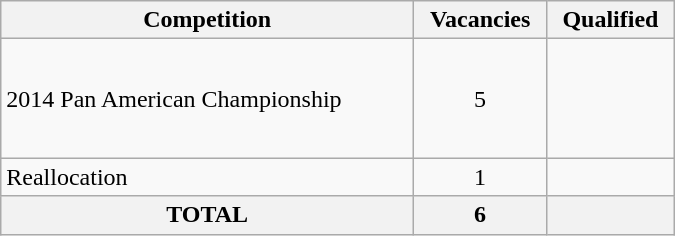<table class="wikitable" width=450>
<tr>
<th>Competition</th>
<th>Vacancies</th>
<th>Qualified</th>
</tr>
<tr>
<td>2014 Pan American Championship</td>
<td align="center">5</td>
<td><br><br><br><br></td>
</tr>
<tr>
<td>Reallocation</td>
<td align="center">1</td>
<td></td>
</tr>
<tr>
<th>TOTAL</th>
<th>6</th>
<th></th>
</tr>
</table>
